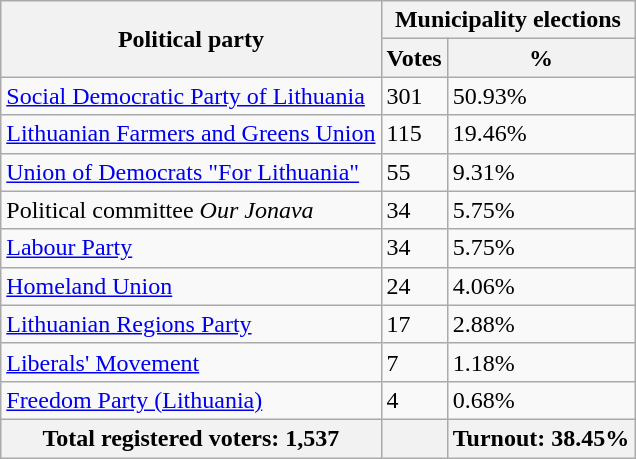<table class="wikitable">
<tr>
<th rowspan="2">Political party</th>
<th colspan="2">Municipality elections</th>
</tr>
<tr>
<th>Votes </th>
<th>%</th>
</tr>
<tr>
<td><a href='#'>Social Democratic Party of Lithuania</a></td>
<td>301</td>
<td>50.93%</td>
</tr>
<tr>
<td><a href='#'>Lithuanian Farmers and Greens Union</a></td>
<td>115</td>
<td>19.46%</td>
</tr>
<tr>
<td><a href='#'>Union of Democrats "For Lithuania"</a></td>
<td>55</td>
<td>9.31%</td>
</tr>
<tr>
<td>Political committee <em>Our Jonava</em></td>
<td>34</td>
<td>5.75%</td>
</tr>
<tr>
<td><a href='#'>Labour Party</a></td>
<td>34</td>
<td>5.75%</td>
</tr>
<tr>
<td><a href='#'>Homeland Union</a></td>
<td>24</td>
<td>4.06%</td>
</tr>
<tr>
<td><a href='#'>Lithuanian Regions Party</a></td>
<td>17</td>
<td>2.88%</td>
</tr>
<tr>
<td><a href='#'>Liberals' Movement</a></td>
<td>7</td>
<td>1.18%</td>
</tr>
<tr>
<td><a href='#'>Freedom Party (Lithuania)</a></td>
<td>4</td>
<td>0.68%</td>
</tr>
<tr>
<th>Total registered voters: 1,537</th>
<th></th>
<th>Turnout: 38.45%</th>
</tr>
</table>
